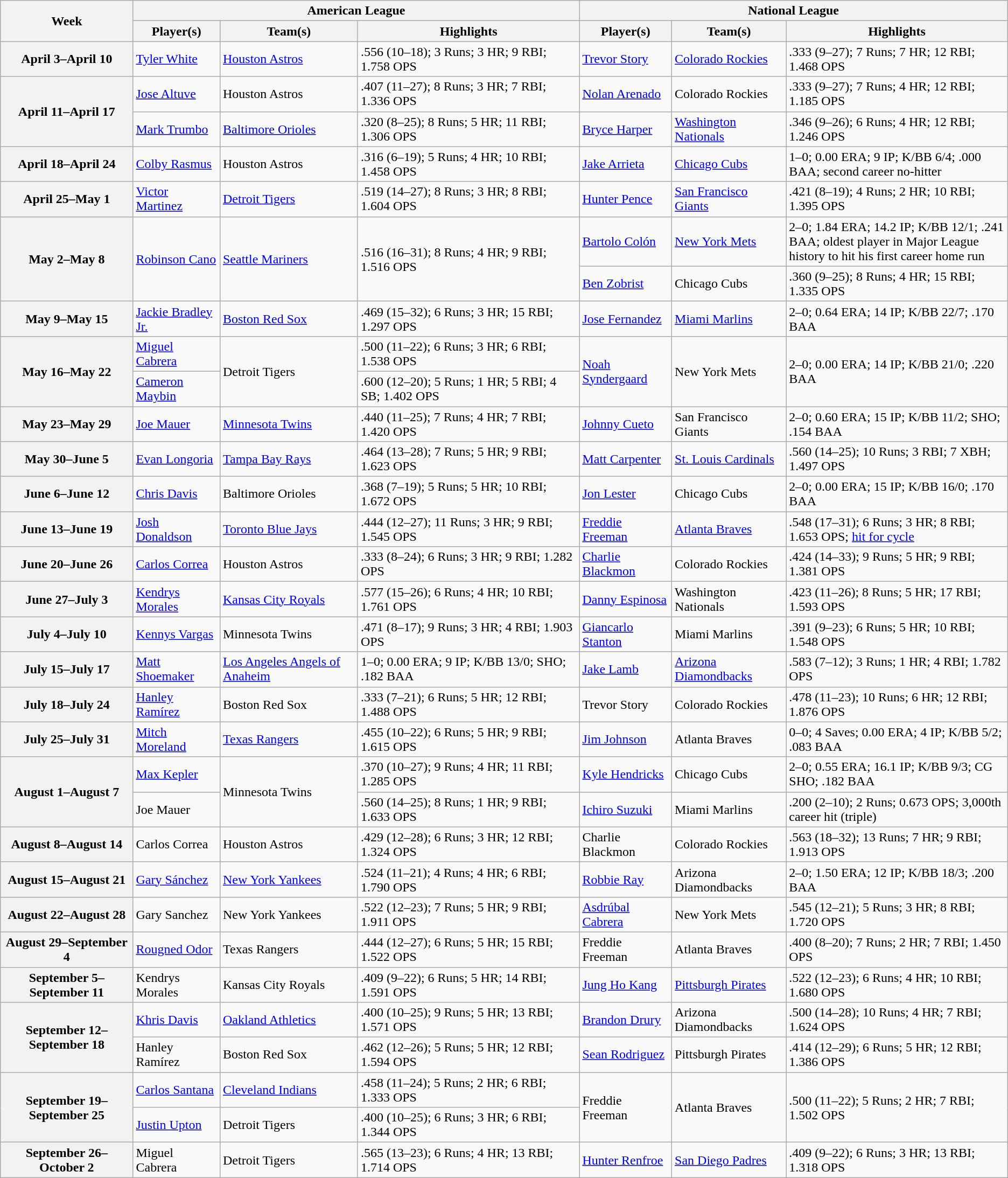<table class="wikitable plainrowheaders">
<tr>
<th rowspan=2>Week</th>
<th colspan=3>American League</th>
<th colspan=3>National League</th>
</tr>
<tr>
<th>Player(s)</th>
<th>Team(s)</th>
<th width=22%>Highlights</th>
<th>Player(s)</th>
<th>Team(s)</th>
<th width=22%>Highlights</th>
</tr>
<tr>
<th scope="row">April 3–April 10</th>
<td><a href='#'>Tyler White</a></td>
<td><a href='#'>Houston Astros</a></td>
<td>.556 (10–18); 3 Runs; 3 HR; 9 RBI; 1.758 OPS</td>
<td><a href='#'>Trevor Story</a></td>
<td><a href='#'>Colorado Rockies</a></td>
<td>.333 (9–27); 7 Runs; 7 HR; 12 RBI; 1.468 OPS</td>
</tr>
<tr>
<th rowspan="2" scope="row">April 11–April 17</th>
<td><a href='#'>Jose Altuve</a></td>
<td>Houston Astros</td>
<td>.407 (11–27); 8 Runs; 3 HR; 7 RBI; 1.336 OPS</td>
<td><a href='#'>Nolan Arenado</a></td>
<td>Colorado Rockies</td>
<td>.333 (9–27); 7 Runs; 4 HR; 12 RBI; 1.185 OPS</td>
</tr>
<tr>
<td><a href='#'>Mark Trumbo</a></td>
<td><a href='#'>Baltimore Orioles</a></td>
<td>.320 (8–25); 8 Runs; 5 HR; 11 RBI; 1.306 OPS</td>
<td><a href='#'>Bryce Harper</a></td>
<td><a href='#'>Washington Nationals</a></td>
<td>.346 (9–26); 6 Runs; 4 HR; 12 RBI; 1.246 OPS</td>
</tr>
<tr>
<th scope="row">April 18–April 24</th>
<td><a href='#'>Colby Rasmus</a></td>
<td>Houston Astros</td>
<td>.316 (6–19); 5 Runs; 4 HR; 10 RBI; 1.458 OPS</td>
<td><a href='#'>Jake Arrieta</a></td>
<td><a href='#'>Chicago Cubs</a></td>
<td>1–0; 0.00 ERA; 9 IP; K/BB 6/4; .000 BAA; second career no-hitter</td>
</tr>
<tr>
<th scope="row">April 25–May 1</th>
<td><a href='#'>Victor Martinez</a></td>
<td><a href='#'>Detroit Tigers</a></td>
<td>.519 (14–27); 8 Runs; 3 HR; 8 RBI; 1.604 OPS</td>
<td><a href='#'>Hunter Pence</a></td>
<td><a href='#'>San Francisco Giants</a></td>
<td>.421 (8–19); 4 Runs; 2 HR; 10 RBI; 1.395 OPS</td>
</tr>
<tr>
<th rowspan="2" scope="row">May 2–May 8</th>
<td rowspan="2"><a href='#'>Robinson Cano</a></td>
<td rowspan="2"><a href='#'>Seattle Mariners</a></td>
<td rowspan="2">.516 (16–31); 8 Runs; 4 HR; 9 RBI; 1.516 OPS</td>
<td><a href='#'>Bartolo Colón</a></td>
<td><a href='#'>New York Mets</a></td>
<td>2–0; 1.84 ERA; 14.2 IP; K/BB 12/1; .241 BAA; oldest player in Major League history to hit his first career home run</td>
</tr>
<tr>
<td><a href='#'>Ben Zobrist</a></td>
<td>Chicago Cubs</td>
<td>.360 (9–25); 8 Runs; 4 HR; 15 RBI; 1.335 OPS</td>
</tr>
<tr>
<th scope="row">May 9–May 15</th>
<td><a href='#'>Jackie Bradley Jr.</a></td>
<td><a href='#'>Boston Red Sox</a></td>
<td>.469 (15–32); 6 Runs; 3 HR; 15 RBI; 1.297 OPS</td>
<td><a href='#'>Jose Fernandez</a></td>
<td><a href='#'>Miami Marlins</a></td>
<td>2–0; 0.64 ERA; 14 IP; K/BB 22/7; .170 BAA</td>
</tr>
<tr>
<th rowspan="2" scope="row">May 16–May 22</th>
<td><a href='#'>Miguel Cabrera</a></td>
<td rowspan="2">Detroit Tigers</td>
<td>.500 (11–22); 6 Runs; 3 HR; 6 RBI; 1.538 OPS</td>
<td rowspan="2"><a href='#'>Noah Syndergaard</a></td>
<td rowspan="2">New York Mets</td>
<td rowspan="2">2–0; 0.00 ERA; 14 IP; K/BB 21/0; .220 BAA</td>
</tr>
<tr>
<td><a href='#'>Cameron Maybin</a></td>
<td>.600 (12–20); 5 Runs; 1 HR; 5 RBI; 4 SB; 1.402 OPS</td>
</tr>
<tr>
<th scope="row">May 23–May 29</th>
<td><a href='#'>Joe Mauer</a></td>
<td><a href='#'>Minnesota Twins</a></td>
<td>.440 (11–25); 7 Runs; 4 HR; 7 RBI; 1.420 OPS</td>
<td><a href='#'>Johnny Cueto</a></td>
<td>San Francisco Giants</td>
<td>2–0; 0.60 ERA; 15 IP; K/BB 11/2; SHO; .154 BAA</td>
</tr>
<tr>
<th scope="row">May 30–June 5</th>
<td><a href='#'>Evan Longoria</a></td>
<td><a href='#'>Tampa Bay Rays</a></td>
<td>.464 (13–28); 7 Runs; 5 HR; 9 RBI; 1.623 OPS</td>
<td><a href='#'>Matt Carpenter</a></td>
<td><a href='#'>St. Louis Cardinals</a></td>
<td>.560 (14–25); 10 Runs; 3 RBI; 7 XBH; 1.497 OPS</td>
</tr>
<tr>
<th scope="row">June 6–June 12</th>
<td><a href='#'>Chris Davis</a></td>
<td>Baltimore Orioles</td>
<td>.368 (7–19); 5 Runs; 5 HR; 10 RBI; 1.672 OPS</td>
<td><a href='#'>Jon Lester</a></td>
<td>Chicago Cubs</td>
<td>2–0; 0.00 ERA; 15 IP; K/BB 16/0; .170 BAA</td>
</tr>
<tr>
<th scope="row">June 13–June 19</th>
<td><a href='#'>Josh Donaldson</a></td>
<td><a href='#'>Toronto Blue Jays</a></td>
<td>.444 (12–27); 11 Runs; 3 HR; 9 RBI; 1.545 OPS</td>
<td><a href='#'>Freddie Freeman</a></td>
<td><a href='#'>Atlanta Braves</a></td>
<td>.548 (17–31); 6 Runs; 3 HR; 8 RBI; 1.653 OPS; <a href='#'>hit for cycle</a></td>
</tr>
<tr>
<th scope="row">June 20–June 26</th>
<td><a href='#'>Carlos Correa</a></td>
<td>Houston Astros</td>
<td>.333 (8–24); 6 Runs; 3 HR; 9 RBI; 1.282 OPS</td>
<td><a href='#'>Charlie Blackmon</a></td>
<td>Colorado Rockies</td>
<td>.424 (14–33); 9 Runs; 5 HR; 9 RBI; 1.381 OPS</td>
</tr>
<tr>
<th scope="row">June 27–July 3</th>
<td><a href='#'>Kendrys Morales</a></td>
<td><a href='#'>Kansas City Royals</a></td>
<td>.577 (15–26); 6 Runs; 4 HR; 10 RBI; 1.761 OPS</td>
<td><a href='#'>Danny Espinosa</a></td>
<td>Washington Nationals</td>
<td>.423 (11–26); 8 Runs; 5 HR; 17 RBI; 1.593 OPS</td>
</tr>
<tr>
<th scope="row">July 4–July 10</th>
<td><a href='#'>Kennys Vargas</a></td>
<td>Minnesota Twins</td>
<td>.471 (8–17); 9 Runs; 3 HR; 4 RBI; 1.903 OPS</td>
<td><a href='#'>Giancarlo Stanton</a></td>
<td>Miami Marlins</td>
<td>.391 (9–23); 6 Runs; 5 HR; 10 RBI; 1.548 OPS</td>
</tr>
<tr>
<th scope="row">July 15–July 17</th>
<td><a href='#'>Matt Shoemaker</a></td>
<td><a href='#'>Los Angeles Angels of Anaheim</a></td>
<td>1–0; 0.00 ERA; 9 IP; K/BB 13/0; SHO; .182 BAA</td>
<td><a href='#'>Jake Lamb</a></td>
<td><a href='#'>Arizona Diamondbacks</a></td>
<td>.583 (7–12); 3 Runs; 1 HR; 4 RBI; 1.782 OPS</td>
</tr>
<tr>
<th scope="row">July 18–July 24</th>
<td><a href='#'>Hanley Ramírez</a></td>
<td>Boston Red Sox</td>
<td>.333 (7–21); 6 Runs; 5 HR; 12 RBI; 1.488 OPS</td>
<td>Trevor Story</td>
<td>Colorado Rockies</td>
<td>.478 (11–23); 10 Runs; 6 HR; 12 RBI; 1.876 OPS</td>
</tr>
<tr>
<th scope="row">July 25–July 31</th>
<td><a href='#'>Mitch Moreland</a></td>
<td><a href='#'>Texas Rangers</a></td>
<td>.455 (10–22); 6 Runs; 5 HR; 9 RBI; 1.615 OPS</td>
<td><a href='#'>Jim Johnson</a></td>
<td>Atlanta Braves</td>
<td>0–0; 4 Saves; 0.00 ERA; 4 IP; K/BB 5/2; .083 BAA</td>
</tr>
<tr>
<th rowspan="2" scope="row">August 1–August 7</th>
<td><a href='#'>Max Kepler</a></td>
<td rowspan="2">Minnesota Twins</td>
<td>.370 (10–27); 9 Runs; 4 HR; 11 RBI; 1.285 OPS</td>
<td><a href='#'>Kyle Hendricks</a></td>
<td>Chicago Cubs</td>
<td>2–0; 0.55 ERA; 16.1 IP; K/BB 9/3; CG SHO; .182 BAA</td>
</tr>
<tr>
<td>Joe Mauer</td>
<td>.560 (14–25); 8 Runs; 1 HR; 9 RBI; 1.633 OPS</td>
<td><a href='#'>Ichiro Suzuki</a></td>
<td>Miami Marlins</td>
<td>.200 (2–10); 2 Runs; 0.673 OPS; 3,000th career hit (triple)</td>
</tr>
<tr>
<th scope="row">August 8–August 14</th>
<td>Carlos Correa</td>
<td>Houston Astros</td>
<td>.429 (12–28); 6 Runs; 3 HR; 12 RBI; 1.324 OPS</td>
<td>Charlie Blackmon</td>
<td>Colorado Rockies</td>
<td>.563 (18–32); 13 Runs; 7 HR; 9 RBI; 1.913 OPS</td>
</tr>
<tr>
<th scope="row">August 15–August 21</th>
<td><a href='#'>Gary Sánchez</a></td>
<td><a href='#'>New York Yankees</a></td>
<td>.524 (11–21); 4 Runs; 4 HR; 6 RBI; 1.790 OPS</td>
<td><a href='#'>Robbie Ray</a></td>
<td>Arizona Diamondbacks</td>
<td>2–0; 1.50 ERA; 12 IP; K/BB 18/3; .200 BAA</td>
</tr>
<tr>
<th scope="row">August 22–August 28</th>
<td>Gary Sanchez</td>
<td>New York Yankees</td>
<td>.522 (12–23); 7 Runs; 5 HR; 9 RBI; 1.911 OPS</td>
<td><a href='#'>Asdrúbal Cabrera</a></td>
<td>New York Mets</td>
<td>.545 (12–21); 5 Runs; 3 HR; 8 RBI; 1.720 OPS</td>
</tr>
<tr>
<th scope="row">August 29–September 4</th>
<td><a href='#'>Rougned Odor</a></td>
<td>Texas Rangers</td>
<td>.444 (12–27); 6 Runs; 5 HR; 15 RBI; 1.522 OPS</td>
<td>Freddie Freeman</td>
<td>Atlanta Braves</td>
<td>.400 (8–20); 7 Runs; 2 HR; 7 RBI; 1.450 OPS</td>
</tr>
<tr>
<th scope="row">September 5–September 11</th>
<td>Kendrys Morales</td>
<td>Kansas City Royals</td>
<td>.409 (9–22); 6 Runs; 5 HR; 14 RBI; 1.591 OPS</td>
<td><a href='#'>Jung Ho Kang</a></td>
<td><a href='#'>Pittsburgh Pirates</a></td>
<td>.522 (12–23); 6 Runs; 4 HR; 10 RBI; 1.680 OPS</td>
</tr>
<tr>
<th rowspan="2" scope="row">September 12–September 18</th>
<td><a href='#'>Khris Davis</a></td>
<td><a href='#'>Oakland Athletics</a></td>
<td>.400 (10–25); 9 Runs; 5 HR; 13 RBI; 1.571 OPS</td>
<td><a href='#'>Brandon Drury</a></td>
<td>Arizona Diamondbacks</td>
<td>.500 (14–28); 10 Runs; 4 HR; 7 RBI; 1.624 OPS</td>
</tr>
<tr>
<td>Hanley Ramírez</td>
<td>Boston Red Sox</td>
<td>.462 (12–26); 5 Runs; 5 HR; 12 RBI; 1.594 OPS</td>
<td><a href='#'>Sean Rodriguez</a></td>
<td>Pittsburgh Pirates</td>
<td>.414 (12–29); 6 Runs; 5 HR; 12 RBI; 1.386 OPS</td>
</tr>
<tr>
<th rowspan="2" scope="row">September 19–September 25</th>
<td><a href='#'>Carlos Santana</a></td>
<td><a href='#'>Cleveland Indians</a></td>
<td>.458 (11–24); 5 Runs; 2 HR; 6 RBI; 1.333 OPS</td>
<td rowspan="2">Freddie Freeman</td>
<td rowspan="2">Atlanta Braves</td>
<td rowspan="2">.500 (11–22); 5 Runs; 2 HR; 7 RBI; 1.502 OPS</td>
</tr>
<tr>
<td><a href='#'>Justin Upton</a></td>
<td>Detroit Tigers</td>
<td>.400 (10–25); 6 Runs; 3 HR; 6 RBI; 1.344 OPS</td>
</tr>
<tr>
<th scope="row">September 26–October 2</th>
<td>Miguel Cabrera</td>
<td>Detroit Tigers</td>
<td>.565 (13–23); 6 Runs; 4 HR; 13 RBI; 1.714 OPS</td>
<td><a href='#'>Hunter Renfroe</a></td>
<td><a href='#'>San Diego Padres</a></td>
<td>.409 (9–22); 6 Runs; 3 HR; 13 RBI; 1.318 OPS</td>
</tr>
</table>
